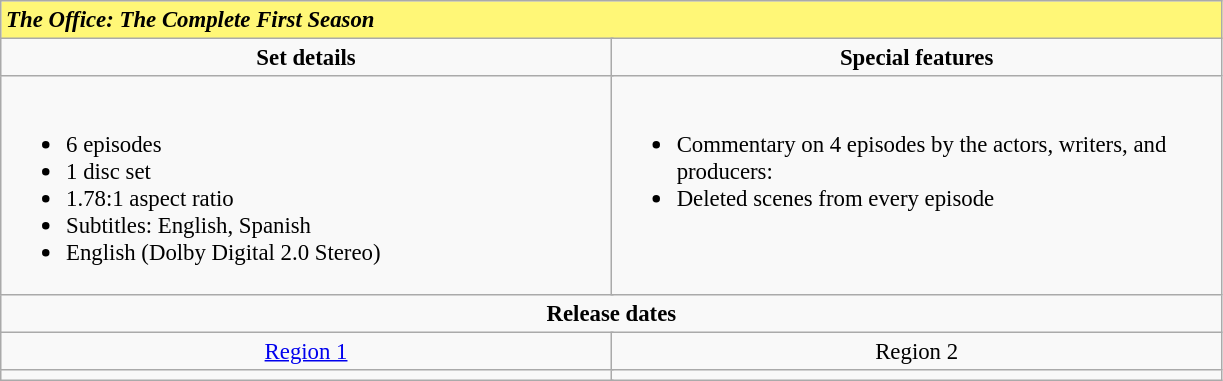<table class="wikitable" style="font-size: 95%;">
<tr style="background:#fff777">
<td colspan="8"><strong><em>The Office: The Complete First Season</em></strong></td>
</tr>
<tr valign="top">
<td align="center" width="400" colspan="4"><strong>Set details</strong></td>
<td width="400" align="center" colspan="4"><strong>Special features</strong></td>
</tr>
<tr valign="top">
<td colspan="4" align="left" width="400"><br><ul><li>6 episodes</li><li>1 disc set</li><li>1.78:1 aspect ratio</li><li>Subtitles: English, Spanish</li><li>English (Dolby Digital 2.0 Stereo)</li></ul></td>
<td colspan="4" align="left" width="400"><br><ul><li>Commentary on 4 episodes by the actors, writers, and producers:</li><li>Deleted scenes from every episode</li></ul></td>
</tr>
<tr>
<td colspan="8" align="center"><strong>Release dates</strong></td>
</tr>
<tr>
<td align="center" rowspan="1" colspan="4" align="center"><a href='#'>Region 1</a></td>
<td align="center" rowspan="1" colspan="4" align="center">Region 2</td>
</tr>
<tr>
<td align="center" colspan="4" align="center"></td>
<td align="center" colspan="4" align="center"></td>
</tr>
</table>
